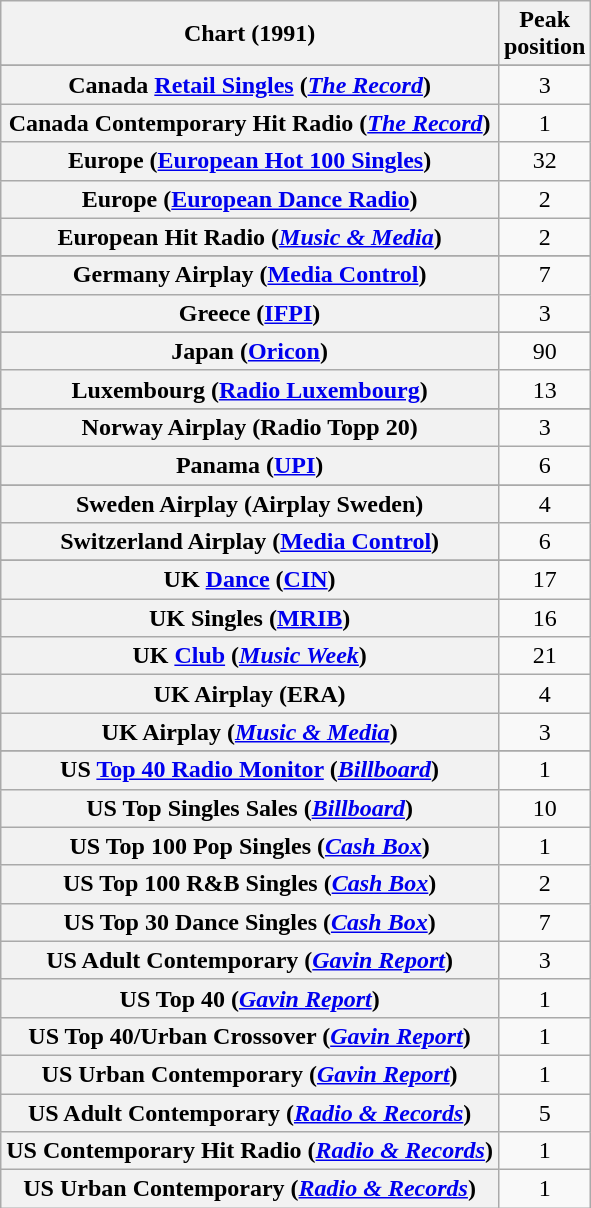<table class="wikitable sortable plainrowheaders" style="text-align:center;">
<tr>
<th scope="col">Chart (1991)</th>
<th scope="col">Peak <br>position</th>
</tr>
<tr>
</tr>
<tr>
</tr>
<tr>
</tr>
<tr>
</tr>
<tr>
</tr>
<tr>
<th scope="row">Canada <a href='#'>Retail Singles</a> (<em><a href='#'>The Record</a></em>)</th>
<td align="center">3</td>
</tr>
<tr>
<th scope="row">Canada Contemporary Hit Radio (<em><a href='#'>The Record</a></em>)</th>
<td align="center">1</td>
</tr>
<tr>
<th scope="row">Europe (<a href='#'>European Hot 100 Singles</a>)</th>
<td align="center">32</td>
</tr>
<tr>
<th scope="row">Europe (<a href='#'>European Dance Radio</a>)</th>
<td align="center">2</td>
</tr>
<tr>
<th scope="row">European Hit Radio (<em><a href='#'>Music & Media</a></em>)</th>
<td align="center">2</td>
</tr>
<tr>
</tr>
<tr>
<th scope="row">Germany Airplay (<a href='#'>Media Control</a>)</th>
<td>7</td>
</tr>
<tr>
<th scope="row">Greece (<a href='#'>IFPI</a>)</th>
<td align="center">3</td>
</tr>
<tr>
</tr>
<tr>
<th scope="row">Japan (<a href='#'>Oricon</a>)</th>
<td align="center">90</td>
</tr>
<tr>
<th scope="row">Luxembourg (<a href='#'>Radio Luxembourg</a>)</th>
<td>13</td>
</tr>
<tr>
</tr>
<tr>
</tr>
<tr>
</tr>
<tr>
<th scope="row">Norway Airplay (Radio Topp 20)</th>
<td align="center">3</td>
</tr>
<tr>
<th scope="row">Panama (<a href='#'>UPI</a>)</th>
<td style="text-align:center;">6</td>
</tr>
<tr>
</tr>
<tr>
<th scope="row">Sweden Airplay (Airplay Sweden)</th>
<td>4</td>
</tr>
<tr>
<th scope="row">Switzerland Airplay (<a href='#'>Media Control</a>)</th>
<td>6</td>
</tr>
<tr>
</tr>
<tr>
<th scope="row">UK <a href='#'>Dance</a> (<a href='#'>CIN</a>)</th>
<td align="center">17</td>
</tr>
<tr>
<th scope="row">UK Singles (<a href='#'>MRIB</a>)</th>
<td>16</td>
</tr>
<tr>
<th scope="row">UK <a href='#'>Club</a> (<em><a href='#'>Music Week</a></em>)<br></th>
<td align="center">21</td>
</tr>
<tr>
<th scope="row">UK Airplay (ERA)</th>
<td>4</td>
</tr>
<tr>
<th scope="row">UK Airplay (<em><a href='#'>Music & Media</a></em>)</th>
<td>3</td>
</tr>
<tr>
</tr>
<tr>
</tr>
<tr>
</tr>
<tr>
</tr>
<tr>
</tr>
<tr>
<th scope="row">US <a href='#'>Top 40 Radio Monitor</a> (<em><a href='#'>Billboard</a></em>)</th>
<td align="center">1</td>
</tr>
<tr>
<th scope="row">US Top  Singles Sales (<em><a href='#'>Billboard</a></em>)</th>
<td align="center">10</td>
</tr>
<tr>
<th scope="row">US Top 100 Pop Singles (<em><a href='#'>Cash Box</a></em>)</th>
<td align="center">1</td>
</tr>
<tr>
<th scope="row">US Top 100 R&B Singles (<em><a href='#'>Cash Box</a></em>)</th>
<td>2</td>
</tr>
<tr>
<th scope="row">US Top 30 Dance Singles (<em><a href='#'>Cash Box</a></em>)</th>
<td>7</td>
</tr>
<tr>
<th scope="row">US Adult Contemporary (<em><a href='#'>Gavin Report</a></em>)</th>
<td align="center">3</td>
</tr>
<tr>
<th scope="row">US Top 40 (<em><a href='#'>Gavin Report</a></em>)</th>
<td align="center">1</td>
</tr>
<tr>
<th scope="row">US Top 40/Urban Crossover (<em><a href='#'>Gavin Report</a></em>)</th>
<td align="center">1</td>
</tr>
<tr>
<th scope="row">US Urban Contemporary (<em><a href='#'>Gavin Report</a></em>)</th>
<td align="center">1</td>
</tr>
<tr>
<th scope="row">US Adult Contemporary (<em><a href='#'>Radio & Records</a></em>)</th>
<td align="center">5</td>
</tr>
<tr>
<th scope="row">US Contemporary Hit Radio (<em><a href='#'>Radio & Records</a></em>)</th>
<td align="center">1</td>
</tr>
<tr>
<th scope="row">US Urban Contemporary (<em><a href='#'>Radio & Records</a></em>)</th>
<td align="center">1</td>
</tr>
</table>
